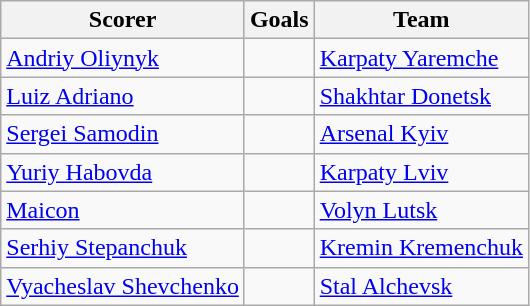<table class="wikitable">
<tr>
<th>Scorer</th>
<th>Goals</th>
<th>Team</th>
</tr>
<tr>
<td> <a href='#'>Andriy Oliynyk</a></td>
<td></td>
<td><a href='#'>Karpaty Yaremche</a></td>
</tr>
<tr>
<td> <a href='#'>Luiz Adriano</a></td>
<td></td>
<td><a href='#'>Shakhtar Donetsk</a></td>
</tr>
<tr>
<td> <a href='#'>Sergei Samodin</a></td>
<td></td>
<td><a href='#'>Arsenal Kyiv</a></td>
</tr>
<tr>
<td> <a href='#'>Yuriy Habovda</a></td>
<td></td>
<td><a href='#'>Karpaty Lviv</a></td>
</tr>
<tr>
<td> <a href='#'>Maicon</a></td>
<td></td>
<td><a href='#'>Volyn Lutsk</a></td>
</tr>
<tr>
<td> <a href='#'>Serhiy Stepanchuk</a></td>
<td></td>
<td><a href='#'>Kremin Kremenchuk</a></td>
</tr>
<tr>
<td> <a href='#'>Vyacheslav Shevchenko</a></td>
<td></td>
<td><a href='#'>Stal Alchevsk</a></td>
</tr>
</table>
